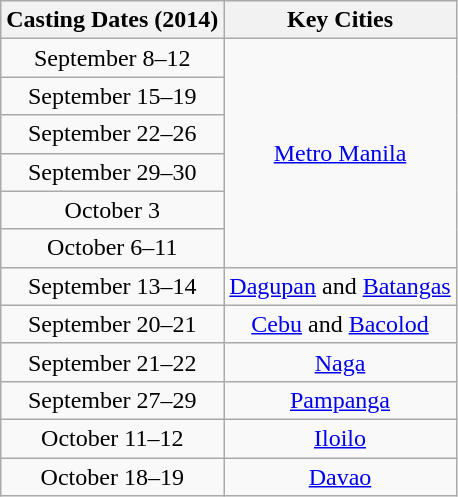<table class="wikitable" style="text-align: center;">
<tr>
<th>Casting Dates (2014)</th>
<th>Key Cities</th>
</tr>
<tr>
<td>September 8–12</td>
<td rowspan=6><a href='#'>Metro Manila</a></td>
</tr>
<tr>
<td>September 15–19</td>
</tr>
<tr>
<td>September 22–26</td>
</tr>
<tr>
<td>September 29–30</td>
</tr>
<tr>
<td>October 3</td>
</tr>
<tr>
<td>October 6–11</td>
</tr>
<tr>
<td>September 13–14</td>
<td><a href='#'>Dagupan</a> and <a href='#'>Batangas</a></td>
</tr>
<tr>
<td>September 20–21</td>
<td><a href='#'>Cebu</a> and <a href='#'>Bacolod</a></td>
</tr>
<tr>
<td>September 21–22</td>
<td><a href='#'>Naga</a></td>
</tr>
<tr>
<td>September 27–29</td>
<td><a href='#'>Pampanga</a></td>
</tr>
<tr>
<td>October 11–12</td>
<td><a href='#'>Iloilo</a></td>
</tr>
<tr>
<td>October 18–19</td>
<td><a href='#'>Davao</a></td>
</tr>
</table>
